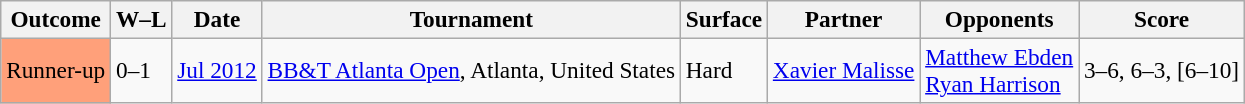<table class=wikitable style=font-size:97%>
<tr>
<th>Outcome</th>
<th>W–L</th>
<th>Date</th>
<th>Tournament</th>
<th>Surface</th>
<th>Partner</th>
<th>Opponents</th>
<th>Score</th>
</tr>
<tr>
<td bgcolor=FFA07A>Runner-up</td>
<td>0–1</td>
<td><a href='#'>Jul 2012</a></td>
<td><a href='#'>BB&T Atlanta Open</a>, Atlanta, United States</td>
<td>Hard</td>
<td> <a href='#'>Xavier Malisse</a></td>
<td> <a href='#'>Matthew Ebden</a><br> <a href='#'>Ryan Harrison</a></td>
<td>3–6, 6–3, [6–10]</td>
</tr>
</table>
